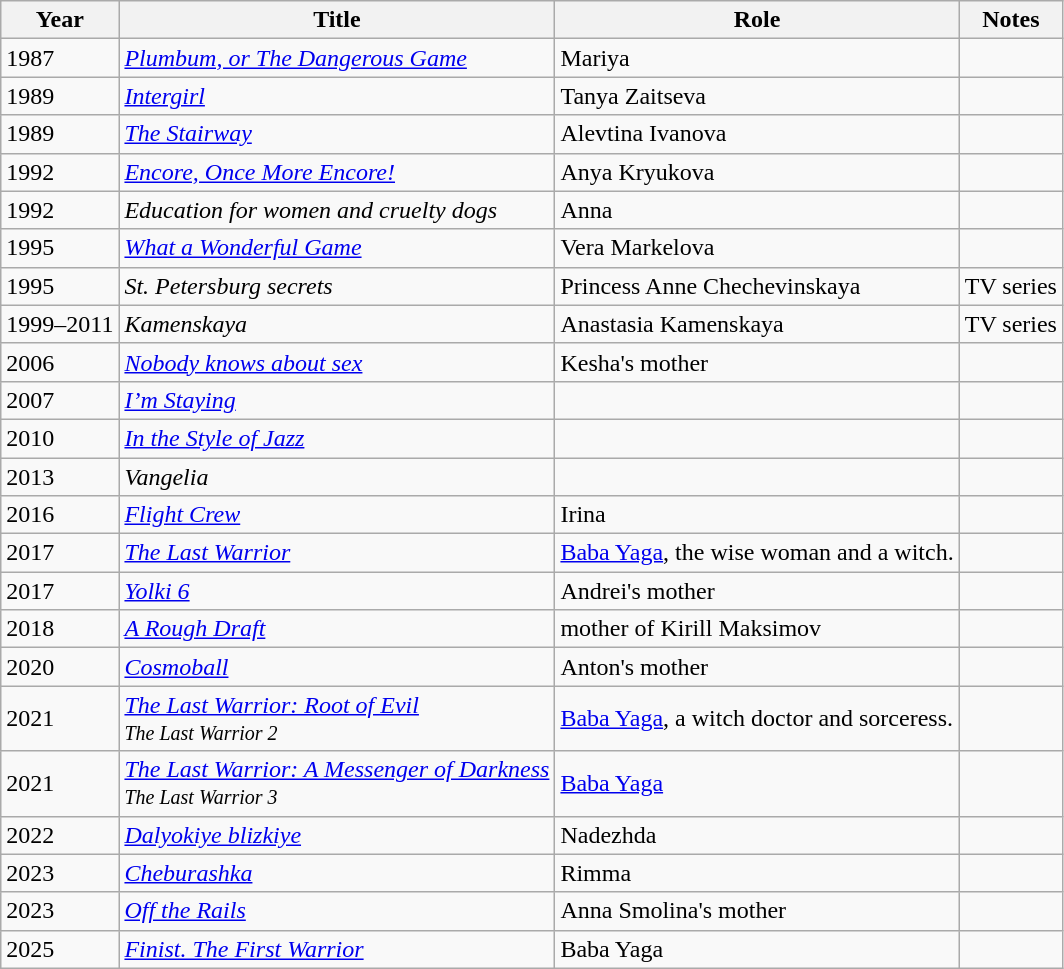<table class="wikitable sortable">
<tr>
<th>Year</th>
<th>Title</th>
<th>Role</th>
<th>Notes</th>
</tr>
<tr>
<td>1987</td>
<td><em><a href='#'>Plumbum, or The Dangerous Game</a></em></td>
<td>Mariya</td>
<td></td>
</tr>
<tr>
<td>1989</td>
<td><em><a href='#'>Intergirl</a></em></td>
<td>Tanya Zaitseva</td>
<td></td>
</tr>
<tr>
<td>1989</td>
<td><em><a href='#'>The Stairway</a></em></td>
<td>Alevtina Ivanova</td>
<td></td>
</tr>
<tr>
<td>1992</td>
<td><em><a href='#'>Encore, Once More Encore!</a></em></td>
<td>Anya Kryukova</td>
<td></td>
</tr>
<tr>
<td>1992</td>
<td><em>Education for women and cruelty dogs</em></td>
<td>Anna</td>
<td></td>
</tr>
<tr>
<td>1995</td>
<td><em><a href='#'>What a Wonderful Game</a></em></td>
<td>Vera Markelova</td>
<td></td>
</tr>
<tr>
<td>1995</td>
<td><em>St. Petersburg secrets</em></td>
<td>Princess Anne Chechevinskaya</td>
<td>TV series</td>
</tr>
<tr>
<td>1999–2011</td>
<td><em>Kamenskaya</em></td>
<td>Anastasia Kamenskaya</td>
<td>TV series</td>
</tr>
<tr>
<td>2006</td>
<td><em><a href='#'>Nobody knows about sex</a></em></td>
<td>Kesha's mother</td>
<td></td>
</tr>
<tr>
<td>2007</td>
<td><em><a href='#'>I’m Staying</a></em></td>
<td></td>
<td></td>
</tr>
<tr>
<td>2010</td>
<td><em><a href='#'>In the Style of Jazz</a></em></td>
<td></td>
<td></td>
</tr>
<tr>
<td>2013</td>
<td><em>Vangelia</em></td>
<td></td>
<td></td>
</tr>
<tr>
<td>2016</td>
<td><em><a href='#'>Flight Crew</a></em></td>
<td>Irina</td>
<td></td>
</tr>
<tr>
<td>2017</td>
<td><em><a href='#'>The Last Warrior</a></em></td>
<td><a href='#'>Baba Yaga</a>, the wise woman and a witch.</td>
<td></td>
</tr>
<tr>
<td>2017</td>
<td><em><a href='#'>Yolki 6</a></em></td>
<td>Andrei's mother</td>
<td></td>
</tr>
<tr>
<td>2018</td>
<td><em><a href='#'>A Rough Draft</a></em></td>
<td>mother of Kirill Maksimov</td>
<td></td>
</tr>
<tr>
<td>2020</td>
<td><em><a href='#'>Cosmoball</a></em></td>
<td>Anton's mother</td>
<td></td>
</tr>
<tr>
<td>2021</td>
<td><em><a href='#'>The Last Warrior: Root of Evil</a></em> <br> <small><em>The Last Warrior 2</em></small></td>
<td><a href='#'>Baba Yaga</a>, a witch doctor and sorceress.</td>
<td></td>
</tr>
<tr>
<td>2021</td>
<td><em><a href='#'>The Last Warrior: A Messenger of Darkness</a></em> <br> <small><em>The Last Warrior 3</em></small></td>
<td><a href='#'>Baba Yaga</a></td>
<td></td>
</tr>
<tr>
<td>2022</td>
<td><em><a href='#'>Dalyokiye blizkiye</a></em></td>
<td>Nadezhda</td>
<td></td>
</tr>
<tr>
<td>2023</td>
<td><em><a href='#'>Cheburashka</a></em></td>
<td>Rimma</td>
<td></td>
</tr>
<tr>
<td>2023</td>
<td><em><a href='#'>Off the Rails</a></em></td>
<td>Anna Smolina's mother</td>
<td></td>
</tr>
<tr>
<td>2025</td>
<td><em><a href='#'>Finist. The First Warrior</a></em></td>
<td>Baba Yaga</td>
<td></td>
</tr>
</table>
